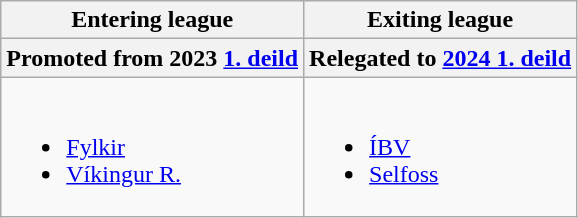<table class="wikitable">
<tr>
<th>Entering league</th>
<th>Exiting league</th>
</tr>
<tr>
<th>Promoted from 2023 <a href='#'>1. deild</a></th>
<th>Relegated to <a href='#'>2024 1. deild</a></th>
</tr>
<tr style="vertical-align:top;">
<td><br><ul><li><a href='#'>Fylkir</a></li><li><a href='#'>Víkingur R.</a></li></ul></td>
<td><br><ul><li><a href='#'>ÍBV</a></li><li><a href='#'>Selfoss</a></li></ul></td>
</tr>
</table>
